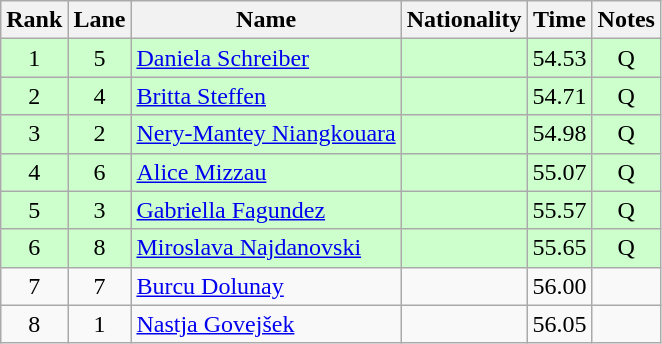<table class="wikitable sortable" style="text-align:center">
<tr>
<th>Rank</th>
<th>Lane</th>
<th>Name</th>
<th>Nationality</th>
<th>Time</th>
<th>Notes</th>
</tr>
<tr bgcolor=ccffcc>
<td>1</td>
<td>5</td>
<td align=left><a href='#'>Daniela Schreiber</a></td>
<td align=left></td>
<td>54.53</td>
<td>Q</td>
</tr>
<tr bgcolor=ccffcc>
<td>2</td>
<td>4</td>
<td align=left><a href='#'>Britta Steffen</a></td>
<td align=left></td>
<td>54.71</td>
<td>Q</td>
</tr>
<tr bgcolor=ccffcc>
<td>3</td>
<td>2</td>
<td align=left><a href='#'>Nery-Mantey Niangkouara</a></td>
<td align=left></td>
<td>54.98</td>
<td>Q</td>
</tr>
<tr bgcolor=ccffcc>
<td>4</td>
<td>6</td>
<td align=left><a href='#'>Alice Mizzau</a></td>
<td align=left></td>
<td>55.07</td>
<td>Q</td>
</tr>
<tr bgcolor=ccffcc>
<td>5</td>
<td>3</td>
<td align=left><a href='#'>Gabriella Fagundez</a></td>
<td align=left></td>
<td>55.57</td>
<td>Q</td>
</tr>
<tr bgcolor=ccffcc>
<td>6</td>
<td>8</td>
<td align=left><a href='#'>Miroslava Najdanovski</a></td>
<td align=left></td>
<td>55.65</td>
<td>Q</td>
</tr>
<tr>
<td>7</td>
<td>7</td>
<td align=left><a href='#'>Burcu Dolunay</a></td>
<td align=left></td>
<td>56.00</td>
<td></td>
</tr>
<tr>
<td>8</td>
<td>1</td>
<td align=left><a href='#'>Nastja Govejšek</a></td>
<td align=left></td>
<td>56.05</td>
<td></td>
</tr>
</table>
